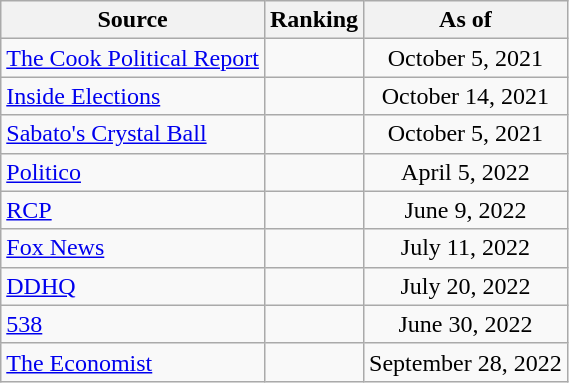<table class="wikitable" style="text-align:center">
<tr>
<th>Source</th>
<th>Ranking</th>
<th>As of</th>
</tr>
<tr>
<td align=left><a href='#'>The Cook Political Report</a></td>
<td></td>
<td>October 5, 2021</td>
</tr>
<tr>
<td align=left><a href='#'>Inside Elections</a></td>
<td></td>
<td>October 14, 2021</td>
</tr>
<tr>
<td align=left><a href='#'>Sabato's Crystal Ball</a></td>
<td></td>
<td>October 5, 2021</td>
</tr>
<tr>
<td style="text-align:left;"><a href='#'>Politico</a></td>
<td></td>
<td>April 5, 2022</td>
</tr>
<tr>
<td style="text-align:left;"><a href='#'>RCP</a></td>
<td></td>
<td>June 9, 2022</td>
</tr>
<tr>
<td align=left><a href='#'>Fox News</a></td>
<td></td>
<td>July 11, 2022</td>
</tr>
<tr>
<td style="text-align:left;"><a href='#'>DDHQ</a></td>
<td></td>
<td>July 20, 2022</td>
</tr>
<tr>
<td style="text-align:left;"><a href='#'>538</a></td>
<td></td>
<td>June 30, 2022</td>
</tr>
<tr>
<td align="left"><a href='#'>The Economist</a></td>
<td></td>
<td>September 28, 2022</td>
</tr>
</table>
